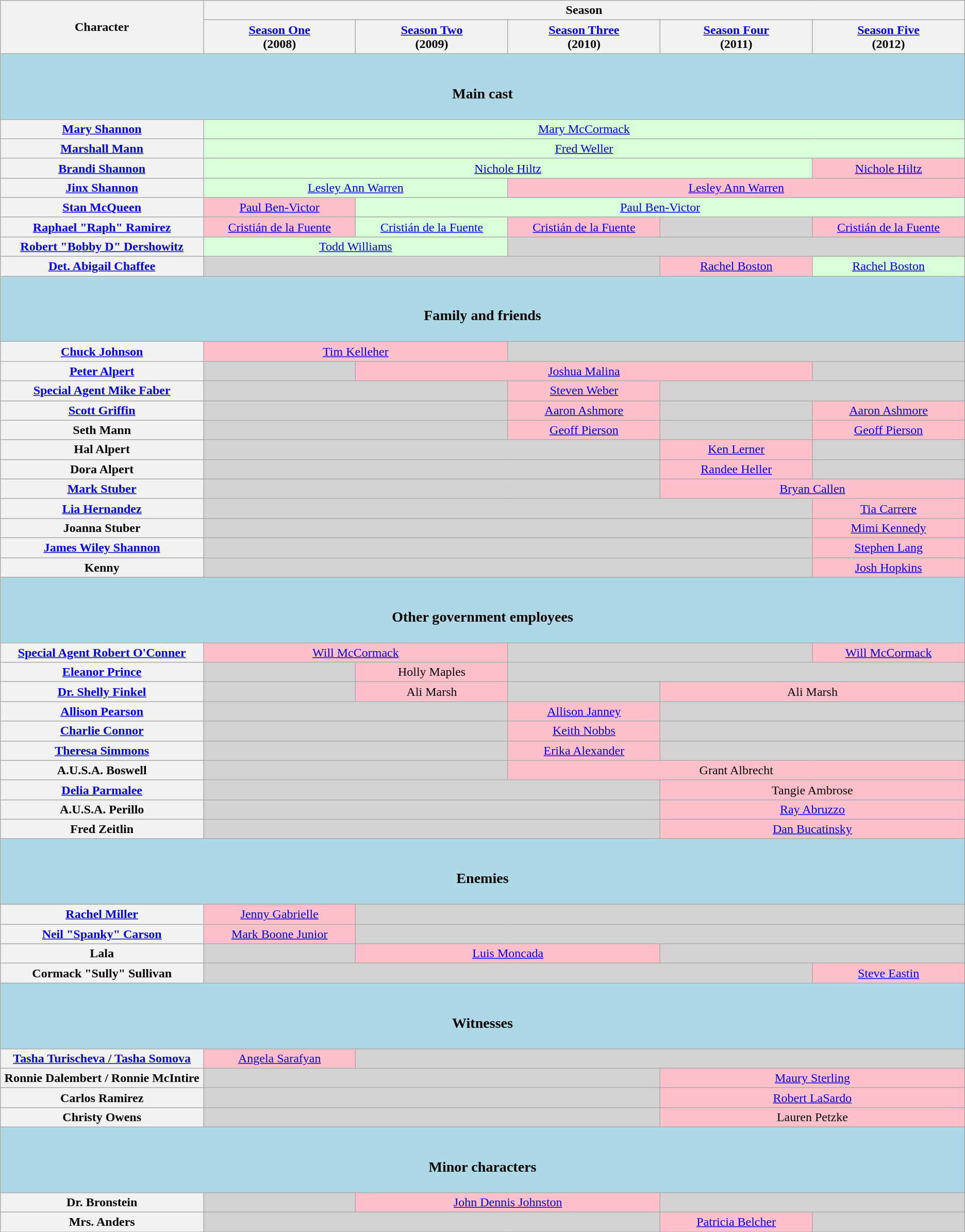<table class="wikitable" style="text-align:center">
<tr>
<th rowspan="2" width="16%">Character</th>
<th colspan="5" align="center">Season</th>
</tr>
<tr>
<th align="center" width="12%"><a href='#'>Season One</a><br>(2008)</th>
<th align="center" width="12%"><a href='#'>Season Two</a><br>(2009)</th>
<th align="center" width="12%"><a href='#'>Season Three</a><br>(2010)</th>
<th align="center" width="12%"><a href='#'>Season Four</a><br>(2011)</th>
<th align="center" width="12%"><a href='#'>Season Five</a><br>(2012)</th>
</tr>
<tr>
<th colspan="6" style="background-color:lightblue;"><br><h3>Main cast</h3></th>
</tr>
<tr>
<th><a href='#'>Mary Shannon</a></th>
<td style="background:#d9ffd9;" colspan="5"><a href='#'><span>Mary McCormack</span></a></td>
</tr>
<tr>
<th><a href='#'>Marshall Mann</a></th>
<td style="background:#d9ffd9;" colspan="5"><a href='#'><span>Fred Weller</span></a></td>
</tr>
<tr>
<th><a href='#'>Brandi Shannon</a></th>
<td style="background:#d9ffd9;" colspan="4"><a href='#'><span>Nichole Hiltz</span></a></td>
<td colspan="1" style="background-color:pink;"><a href='#'><span>Nichole Hiltz</span></a></td>
</tr>
<tr>
<th><a href='#'>Jinx Shannon</a></th>
<td style="background:#d9ffd9;" colspan="2"><a href='#'><span>Lesley Ann Warren</span></a></td>
<td colspan="3" style="background-color:pink;"><a href='#'><span>Lesley Ann Warren</span></a></td>
</tr>
<tr>
<th><a href='#'>Stan McQueen</a></th>
<td colspan="1" style="background-color:pink;"><a href='#'><span>Paul Ben-Victor</span></a></td>
<td style="background:#d9ffd9;" colspan="4"><a href='#'><span>Paul Ben-Victor</span></a></td>
</tr>
<tr>
<th><a href='#'>Raphael "Raph" Ramirez</a></th>
<td colspan="1" style="background-color:pink;"><a href='#'><span>Cristián de la Fuente</span></a></td>
<td style="background:#d9ffd9;"><a href='#'><span>Cristián de la Fuente</span></a></td>
<td colspan="1" style="background-color:pink;"><a href='#'><span>Cristián de la Fuente</span></a></td>
<td colspan="1" style="background-color:lightgrey;"> </td>
<td colspan="1" style="background-color:pink;"><a href='#'><span>Cristián de la Fuente</span></a></td>
</tr>
<tr>
<th><a href='#'>Robert "Bobby D" Dershowitz</a></th>
<td style="background:#d9ffd9;" colspan="2"><a href='#'><span>Todd Williams</span></a></td>
<td colspan="3" style="background-color:lightgrey;"> </td>
</tr>
<tr>
<th><a href='#'>Det. Abigail Chaffee</a></th>
<td colspan="3" style="background-color:lightgrey;"> </td>
<td colspan="1" style="background-color:pink;"><a href='#'><span>Rachel Boston</span></a></td>
<td style="background:#d9ffd9;"><a href='#'><span>Rachel Boston</span></a></td>
</tr>
<tr>
<th colspan="6" style="background-color:lightblue;"><br><h3>Family and friends</h3></th>
</tr>
<tr>
<th><a href='#'>Chuck Johnson</a></th>
<td colspan="2" style="background-color:pink;"><a href='#'><span>Tim Kelleher</span></a></td>
<td colspan="3" style="background-color:lightgrey;"> </td>
</tr>
<tr>
<th><a href='#'>Peter Alpert</a></th>
<td colspan="1" style="background-color:lightgrey;"> </td>
<td colspan="3" style="background-color:pink;"><a href='#'><span>Joshua Malina</span></a></td>
<td colspan="1" style="background-color:lightgrey;"> </td>
</tr>
<tr>
<th><a href='#'>Special Agent Mike Faber</a></th>
<td colspan="2" style="background-color:lightgrey;"> </td>
<td colspan="1" style="background-color:pink;"><a href='#'><span>Steven Weber</span></a></td>
<td colspan="2" style="background-color:lightgrey;"> </td>
</tr>
<tr>
<th><a href='#'>Scott Griffin</a></th>
<td colspan="2" style="background-color:lightgrey;"> </td>
<td colspan="1" style="background-color:pink;"><a href='#'><span>Aaron Ashmore</span></a></td>
<td colspan="1" style="background-color:lightgrey;"> </td>
<td colspan="1" style="background-color:pink;"><a href='#'><span>Aaron Ashmore</span></a></td>
</tr>
<tr>
<th>Seth Mann</th>
<td colspan="2" style="background-color:lightgrey;"> </td>
<td colspan="1" style="background-color:pink;"><a href='#'><span>Geoff Pierson</span></a></td>
<td colspan="1" style="background-color:lightgrey;"> </td>
<td colspan="1" style="background-color:pink;"><a href='#'><span>Geoff Pierson</span></a></td>
</tr>
<tr>
<th>Hal Alpert</th>
<td colspan="3" style="background-color:lightgrey;"> </td>
<td colspan="1" style="background-color:pink;"><a href='#'><span>Ken Lerner</span></a></td>
<td colspan="1" style="background-color:lightgrey;"> </td>
</tr>
<tr>
<th>Dora Alpert</th>
<td colspan="3" style="background-color:lightgrey;"> </td>
<td colspan="1" style="background-color:pink;"><a href='#'><span>Randee Heller</span></a></td>
<td colspan="1" style="background-color:lightgrey;"> </td>
</tr>
<tr>
<th><a href='#'>Mark Stuber</a></th>
<td colspan="3" style="background-color:lightgrey;"> </td>
<td colspan="2" style="background-color:pink;"><a href='#'><span>Bryan Callen</span></a></td>
</tr>
<tr>
<th><a href='#'>Lia Hernandez</a></th>
<td colspan="4" style="background-color:lightgrey;"> </td>
<td colspan="1" style="background-color:pink;"><a href='#'><span>Tia Carrere</span></a></td>
</tr>
<tr>
<th>Joanna Stuber</th>
<td colspan="4" style="background-color:lightgrey;"> </td>
<td colspan="1" style="background-color:pink;"><a href='#'><span>Mimi Kennedy</span></a></td>
</tr>
<tr>
<th><a href='#'>James Wiley Shannon</a></th>
<td colspan="4" style="background-color:lightgrey;"> </td>
<td colspan="1" style="background-color:pink;"><a href='#'><span>Stephen Lang</span></a></td>
</tr>
<tr>
<th>Kenny</th>
<td colspan="4" style="background-color:lightgrey;"> </td>
<td colspan="1" style="background-color:pink;"><a href='#'><span>Josh Hopkins</span></a></td>
</tr>
<tr>
<th colspan="6" style="background-color:lightblue;"><br><h3>Other government employees</h3></th>
</tr>
<tr>
<th><a href='#'>Special Agent Robert O'Conner</a></th>
<td colspan="2" style="background-color:pink;"><a href='#'><span>Will McCormack</span></a></td>
<td colspan="2" style="background-color:lightgrey;"> </td>
<td colspan="2" style="background-color:pink;"><a href='#'><span>Will McCormack</span></a></td>
</tr>
<tr>
<th><a href='#'>Eleanor Prince</a></th>
<td colspan="1" style="background-color:lightgrey;"> </td>
<td colspan="1" style="background-color:pink;"><span>Holly Maples</span></td>
<td colspan="3" style="background-color:lightgrey;"> </td>
</tr>
<tr>
<th><a href='#'>Dr. Shelly Finkel</a></th>
<td colspan="1" style="background-color:lightgrey;"> </td>
<td colspan="1" style="background-color:pink;">Ali Marsh</td>
<td colspan="1" style="background-color:lightgrey;"> </td>
<td colspan="2" style="background-color:pink;">Ali Marsh</td>
</tr>
<tr>
<th><a href='#'>Allison Pearson</a></th>
<td colspan="2" style="background-color:lightgrey;"> </td>
<td colspan="1" style="background-color:pink;"><a href='#'><span>Allison Janney</span></a></td>
<td colspan="2" style="background-color:lightgrey;"> </td>
</tr>
<tr>
<th><a href='#'>Charlie Connor</a></th>
<td colspan="2" style="background-color:lightgrey;"> </td>
<td colspan="1" style="background-color:pink;"><a href='#'><span>Keith Nobbs</span></a></td>
<td colspan="2" style="background-color:lightgrey;"> </td>
</tr>
<tr>
<th><a href='#'>Theresa Simmons</a></th>
<td colspan="2" style="background-color:lightgrey;"> </td>
<td colspan="1" style="background-color:pink;"><a href='#'><span>Erika Alexander</span></a></td>
<td colspan="2" style="background-color:lightgrey;"> </td>
</tr>
<tr>
<th>A.U.S.A. Boswell</th>
<td colspan="2" style="background-color:lightgrey;"> </td>
<td colspan="3" style="background-color:pink;">Grant Albrecht</td>
</tr>
<tr>
<th><a href='#'>Delia Parmalee</a></th>
<td colspan="3" style="background-color:lightgrey;"> </td>
<td colspan="2" style="background-color:pink;">Tangie Ambrose</td>
</tr>
<tr>
<th>A.U.S.A. Perillo</th>
<td colspan="3" style="background-color:lightgrey;"> </td>
<td colspan="2" style="background-color:pink;"><a href='#'><span>Ray Abruzzo</span></a></td>
</tr>
<tr>
<th>Fred Zeitlin</th>
<td colspan="3" style="background-color:lightgrey;"> </td>
<td colspan="2" style="background-color:pink;"><a href='#'><span>Dan Bucatinsky</span></a></td>
</tr>
<tr>
<th colspan="6" style="background-color:lightblue;"><br><h3>Enemies</h3></th>
</tr>
<tr>
<th><a href='#'>Rachel Miller</a></th>
<td colspan="1" style="background-color:pink;"><a href='#'>Jenny Gabrielle</a></td>
<td colspan="4" style="background-color:lightgrey;"> </td>
</tr>
<tr>
<th><a href='#'>Neil "Spanky" Carson</a></th>
<td colspan="1" style="background-color:pink;"><a href='#'><span>Mark Boone Junior</span></a></td>
<td colspan="4" style="background-color:lightgrey;"> </td>
</tr>
<tr>
<th>Lala</th>
<td colspan="1" style="background-color:lightgrey;"> </td>
<td colspan="2" style="background-color:pink;"><a href='#'><span>Luis Moncada</span></a></td>
<td colspan="2" style="background-color:lightgrey;"> </td>
</tr>
<tr>
<th>Cormack "Sully" Sullivan</th>
<td colspan="4" style="background-color:lightgrey;"> </td>
<td colspan="1" style="background-color:pink;"><a href='#'><span>Steve Eastin</span></a></td>
</tr>
<tr>
<th colspan="6" style="background-color:lightblue;"><br><h3>Witnesses</h3></th>
</tr>
<tr>
<th><a href='#'>Tasha Turischeva / Tasha Somova</a></th>
<td colspan="1" style="background-color:pink;"><a href='#'><span>Angela Sarafyan</span></a></td>
<td colspan="4" style="background-color:lightgrey;"> </td>
</tr>
<tr>
<th>Ronnie Dalembert / Ronnie McIntire</th>
<td colspan="3" style="background-color:lightgrey;"> </td>
<td colspan="2" style="background-color:pink;"><a href='#'><span>Maury Sterling</span></a></td>
</tr>
<tr>
<th>Carlos Ramirez</th>
<td colspan="3" style="background-color:lightgrey;"> </td>
<td colspan="2" style="background-color:pink;"><a href='#'><span>Robert LaSardo</span></a></td>
</tr>
<tr>
<th>Christy Owens</th>
<td colspan="3" style="background-color:lightgrey;"> </td>
<td colspan="2" style="background-color:pink;">Lauren Petzke</td>
</tr>
<tr>
<th colspan="6" style="background-color:lightblue;"><br><h3>Minor characters</h3></th>
</tr>
<tr>
<th>Dr. Bronstein</th>
<td colspan="1" style="background-color:lightgrey;"> </td>
<td colspan="2" style="background-color:pink;"><a href='#'><span>John Dennis Johnston</span></a></td>
<td colspan="2" style="background-color:lightgrey;"> </td>
</tr>
<tr>
<th>Mrs. Anders</th>
<td colspan="3" style="background-color:lightgrey;"> </td>
<td colspan="1" style="background-color:pink;"><a href='#'><span>Patricia Belcher</span></a></td>
<td colspan="1" style="background-color:lightgrey;"> </td>
</tr>
<tr>
</tr>
</table>
